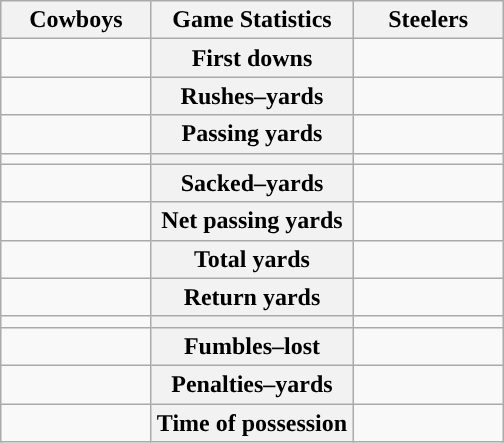<table class="wikitable" style="margin: 1em auto 1em auto">
<tr>
<th style="width:30%;">Cowboys</th>
<th style="width:40%;">Game Statistics</th>
<th style="width:30%;">Steelers</th>
</tr>
<tr>
<td style="text-align:right;"></td>
<th>First downs</th>
<td></td>
</tr>
<tr>
<td style="text-align:right;"></td>
<th>Rushes–yards</th>
<td></td>
</tr>
<tr>
<td style="text-align:right;"></td>
<th>Passing yards</th>
<td></td>
</tr>
<tr>
<td style="text-align:right;"></td>
<th></th>
<td></td>
</tr>
<tr>
<td style="text-align:right;"></td>
<th>Sacked–yards</th>
<td></td>
</tr>
<tr>
<td style="text-align:right;"></td>
<th>Net passing yards</th>
<td></td>
</tr>
<tr>
<td style="text-align:right;"></td>
<th>Total yards</th>
<td></td>
</tr>
<tr>
<td style="text-align:right;"></td>
<th>Return yards</th>
<td></td>
</tr>
<tr>
<td style="text-align:right;"></td>
<th></th>
<td></td>
</tr>
<tr>
<td style="text-align:right;"></td>
<th>Fumbles–lost</th>
<td></td>
</tr>
<tr>
<td style="text-align:right;"></td>
<th>Penalties–yards</th>
<td></td>
</tr>
<tr>
<td style="text-align:right;"></td>
<th>Time of possession</th>
<td></td>
</tr>
</table>
